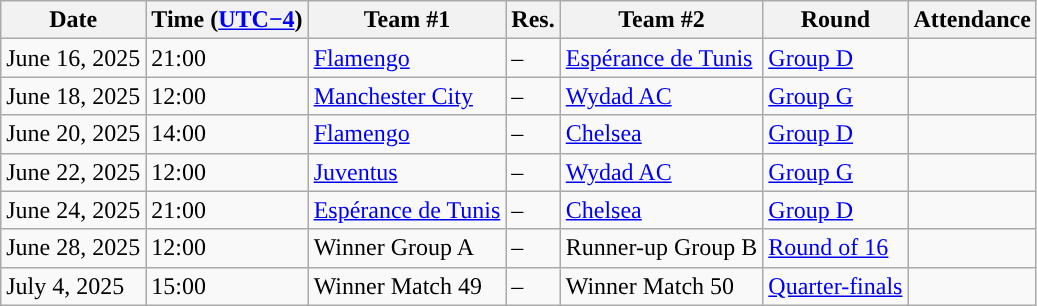<table class="wikitable sortable">
<tr>
<th style="text-align:center; ">Date</th>
<th style="text-align:center; ">Time (<a href='#'>UTC−4</a>)</th>
<th style="text-align:center; ">Team #1</th>
<th style="text-align:center; ">Res.</th>
<th style="text-align:center; ">Team #2</th>
<th style="text-align:center; ">Round</th>
<th>Attendance</th>
</tr>
<tr>
<td>June 16, 2025</td>
<td>21:00</td>
<td><a href='#'>Flamengo</a> </td>
<td>–</td>
<td> <a href='#'>Espérance de Tunis</a></td>
<td><a href='#'>Group D</a></td>
<td></td>
</tr>
<tr>
<td>June 18, 2025</td>
<td>12:00</td>
<td><a href='#'>Manchester City</a> </td>
<td>–</td>
<td> <a href='#'>Wydad AC</a></td>
<td><a href='#'>Group G</a></td>
<td></td>
</tr>
<tr>
<td>June 20, 2025</td>
<td>14:00</td>
<td><a href='#'>Flamengo</a> </td>
<td>–</td>
<td> <a href='#'>Chelsea</a></td>
<td><a href='#'>Group D</a></td>
<td></td>
</tr>
<tr>
<td>June 22, 2025</td>
<td>12:00</td>
<td><a href='#'>Juventus</a> </td>
<td>–</td>
<td> <a href='#'>Wydad AC</a></td>
<td><a href='#'>Group G</a></td>
<td></td>
</tr>
<tr>
<td>June 24, 2025</td>
<td>21:00</td>
<td><a href='#'>Espérance de Tunis</a> </td>
<td>–</td>
<td> <a href='#'>Chelsea</a></td>
<td><a href='#'>Group D</a></td>
<td></td>
</tr>
<tr>
<td>June 28, 2025</td>
<td>12:00</td>
<td>Winner Group A</td>
<td>–</td>
<td>Runner-up Group B</td>
<td><a href='#'>Round of 16</a></td>
<td></td>
</tr>
<tr>
<td>July 4, 2025</td>
<td>15:00</td>
<td>Winner Match 49</td>
<td>–</td>
<td>Winner Match 50</td>
<td><a href='#'>Quarter-finals</a></td>
<td></td>
</tr>
</table>
